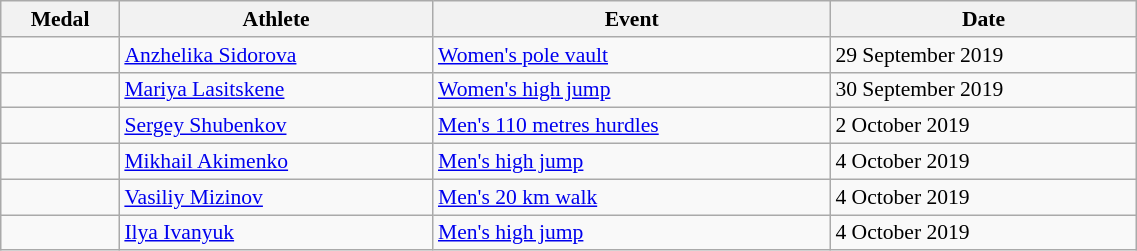<table class="wikitable" style="font-size:90%" width=60%>
<tr>
<th>Medal</th>
<th>Athlete</th>
<th>Event</th>
<th>Date</th>
</tr>
<tr>
<td></td>
<td><a href='#'>Anzhelika Sidorova</a></td>
<td><a href='#'>Women's pole vault</a></td>
<td>29 September 2019</td>
</tr>
<tr>
<td></td>
<td><a href='#'>Mariya Lasitskene</a></td>
<td><a href='#'>Women's high jump</a></td>
<td>30 September 2019</td>
</tr>
<tr>
<td></td>
<td><a href='#'>Sergey Shubenkov</a></td>
<td><a href='#'>Men's 110 metres hurdles</a></td>
<td>2 October 2019</td>
</tr>
<tr>
<td></td>
<td><a href='#'>Mikhail Akimenko</a></td>
<td><a href='#'>Men's high jump</a></td>
<td>4 October 2019</td>
</tr>
<tr>
<td></td>
<td><a href='#'>Vasiliy Mizinov</a></td>
<td><a href='#'>Men's 20 km walk</a></td>
<td>4 October 2019</td>
</tr>
<tr>
<td></td>
<td><a href='#'>Ilya Ivanyuk</a></td>
<td><a href='#'>Men's high jump</a></td>
<td>4 October 2019</td>
</tr>
</table>
